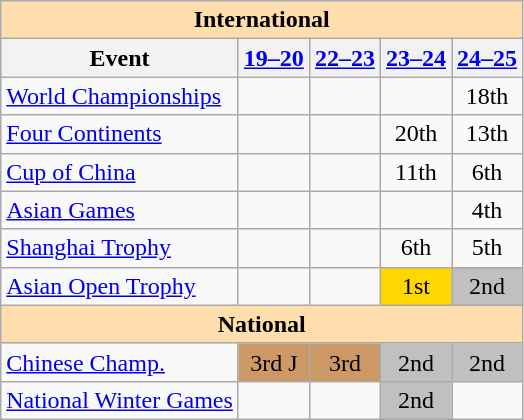<table class="wikitable" style="text-align:center">
<tr>
<th style="background-color: #ffdead; " colspan=5 align=center>International </th>
</tr>
<tr>
<th>Event</th>
<th><a href='#'>19–20</a></th>
<th><a href='#'>22–23</a></th>
<th><a href='#'>23–24</a></th>
<th><a href='#'>24–25</a></th>
</tr>
<tr>
<td align=left><a href='#'>World Championships</a></td>
<td></td>
<td></td>
<td></td>
<td>18th</td>
</tr>
<tr>
<td align=left><a href='#'>Four Continents</a></td>
<td></td>
<td></td>
<td>20th</td>
<td>13th</td>
</tr>
<tr>
<td align=left> <a href='#'>Cup of China</a></td>
<td></td>
<td></td>
<td>11th</td>
<td>6th</td>
</tr>
<tr>
<td align=left><a href='#'>Asian Games</a></td>
<td></td>
<td></td>
<td></td>
<td>4th</td>
</tr>
<tr>
<td align=left><a href='#'>Shanghai Trophy</a></td>
<td></td>
<td></td>
<td>6th</td>
<td>5th</td>
</tr>
<tr>
<td align=left><a href='#'>Asian Open Trophy</a></td>
<td></td>
<td></td>
<td bgcolor=gold>1st</td>
<td bgcolor=silver>2nd</td>
</tr>
<tr>
<th style="background-color: #ffdead; " colspan=5 align=center>National </th>
</tr>
<tr>
<td align=left><a href='#'>Chinese Champ.</a></td>
<td bgcolor=cc9966>3rd J</td>
<td bgcolor="cc9966">3rd</td>
<td bgcolor=silver>2nd</td>
<td bgcolor=silver>2nd</td>
</tr>
<tr>
<td align=left><a href='#'>National Winter Games</a></td>
<td></td>
<td></td>
<td bgcolor=silver>2nd</td>
<td></td>
</tr>
</table>
